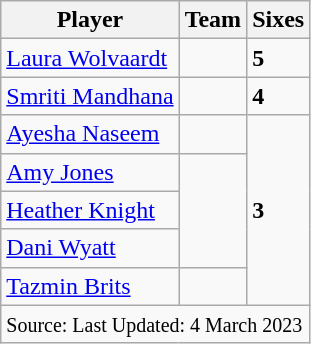<table class="wikitable sortable" style="text-align:left">
<tr>
<th class="unsortable">Player</th>
<th>Team</th>
<th>Sixes</th>
</tr>
<tr>
<td><a href='#'>Laura Wolvaardt</a></td>
<td></td>
<td><strong>5</strong></td>
</tr>
<tr>
<td><a href='#'>Smriti Mandhana</a></td>
<td></td>
<td><strong>4</strong></td>
</tr>
<tr>
<td><a href='#'>Ayesha Naseem</a></td>
<td></td>
<td rowspan=5><strong>3</strong></td>
</tr>
<tr>
<td><a href='#'>Amy Jones</a></td>
<td rowspan=3></td>
</tr>
<tr>
<td><a href='#'>Heather Knight</a></td>
</tr>
<tr>
<td><a href='#'>Dani Wyatt</a></td>
</tr>
<tr>
<td><a href='#'>Tazmin Brits</a></td>
<td></td>
</tr>
<tr>
<td colspan=3><small>Source:  Last Updated: 4 March 2023</small></td>
</tr>
</table>
